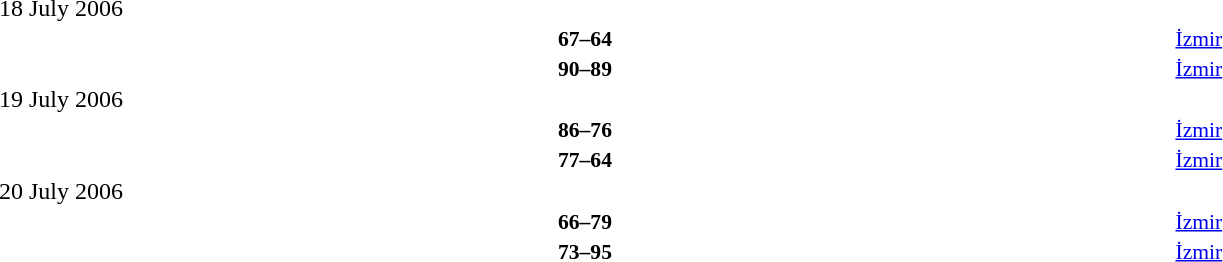<table style="width:100%;" cellspacing="1">
<tr>
<th width=25%></th>
<th width=3%></th>
<th width=6%></th>
<th width=3%></th>
<th width=25%></th>
</tr>
<tr>
<td>18 July 2006</td>
</tr>
<tr style=font-size:90%>
<td align=right><strong></strong></td>
<td></td>
<td align=center><strong>67–64</strong></td>
<td></td>
<td><strong></strong></td>
<td><a href='#'>İzmir</a></td>
</tr>
<tr style=font-size:90%>
<td align=right><strong></strong></td>
<td></td>
<td align=center><strong>90–89</strong></td>
<td></td>
<td><strong></strong></td>
<td><a href='#'>İzmir</a></td>
</tr>
<tr>
<td>19 July 2006</td>
</tr>
<tr style=font-size:90%>
<td align=right><strong></strong></td>
<td></td>
<td align=center><strong>86–76</strong></td>
<td></td>
<td><strong></strong></td>
<td><a href='#'>İzmir</a></td>
</tr>
<tr style=font-size:90%>
<td align=right><strong></strong></td>
<td></td>
<td align=center><strong>77–64</strong></td>
<td></td>
<td><strong></strong></td>
<td><a href='#'>İzmir</a></td>
</tr>
<tr>
<td>20 July 2006</td>
</tr>
<tr style=font-size:90%>
<td align=right><strong></strong></td>
<td></td>
<td align=center><strong>66–79</strong></td>
<td></td>
<td><strong></strong></td>
<td><a href='#'>İzmir</a></td>
</tr>
<tr style=font-size:90%>
<td align=right><strong></strong></td>
<td></td>
<td align=center><strong>73–95</strong></td>
<td></td>
<td><strong></strong></td>
<td><a href='#'>İzmir</a></td>
</tr>
</table>
